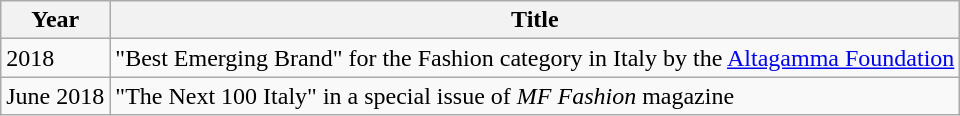<table class="wikitable">
<tr>
<th>Year</th>
<th>Title</th>
</tr>
<tr>
<td>2018</td>
<td>"Best Emerging Brand" for the Fashion category in Italy by the <a href='#'>Altagamma Foundation</a></td>
</tr>
<tr>
<td>June 2018</td>
<td>"The Next 100 Italy" in a special issue of <em>MF Fashion</em> magazine</td>
</tr>
</table>
